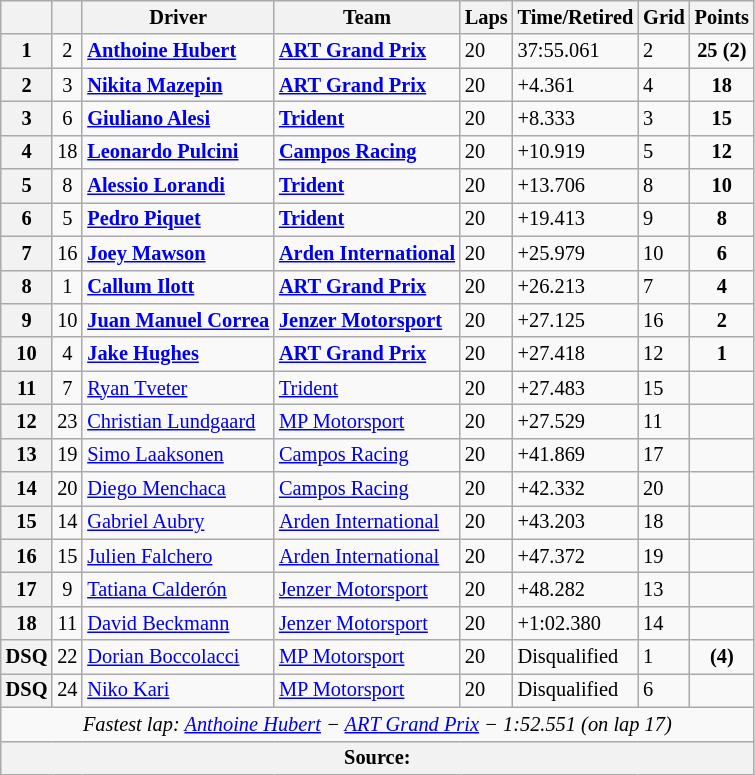<table class="wikitable" style="font-size: 85%;">
<tr>
<th></th>
<th></th>
<th>Driver</th>
<th>Team</th>
<th>Laps</th>
<th>Time/Retired</th>
<th>Grid</th>
<th>Points</th>
</tr>
<tr>
<th>1</th>
<td align="center">2</td>
<td><strong> <a href='#'>Anthoine Hubert</a></strong></td>
<td><strong><a href='#'>ART Grand Prix</a></strong></td>
<td>20</td>
<td>37:55.061</td>
<td>2</td>
<td align="center"><strong>25 (2)</strong></td>
</tr>
<tr>
<th>2</th>
<td align="center">3</td>
<td><strong> <a href='#'>Nikita Mazepin</a></strong></td>
<td><strong><a href='#'>ART Grand Prix</a></strong></td>
<td>20</td>
<td>+4.361</td>
<td>4</td>
<td align="center"><strong>18</strong></td>
</tr>
<tr>
<th>3</th>
<td align="center">6</td>
<td><strong> <a href='#'>Giuliano Alesi</a></strong></td>
<td><a href='#'><strong>Trident</strong></a></td>
<td>20</td>
<td>+8.333</td>
<td>3</td>
<td align="center"><strong>15</strong></td>
</tr>
<tr>
<th>4</th>
<td align="center">18</td>
<td><strong> <a href='#'>Leonardo Pulcini</a></strong></td>
<td><strong><a href='#'>Campos Racing</a></strong></td>
<td>20</td>
<td>+10.919</td>
<td>5</td>
<td align="center"><strong>12</strong></td>
</tr>
<tr>
<th>5</th>
<td align="center">8</td>
<td><strong> <a href='#'>Alessio Lorandi</a></strong></td>
<td><a href='#'><strong>Trident</strong></a></td>
<td>20</td>
<td>+13.706</td>
<td>8</td>
<td align="center"><strong>10</strong></td>
</tr>
<tr>
<th>6</th>
<td align="center">5</td>
<td><strong> <a href='#'>Pedro Piquet</a></strong></td>
<td><a href='#'><strong>Trident</strong></a></td>
<td>20</td>
<td>+19.413</td>
<td>9</td>
<td align="center"><strong>8</strong></td>
</tr>
<tr>
<th>7</th>
<td align="center">16</td>
<td><strong> <a href='#'>Joey Mawson</a></strong></td>
<td><strong><a href='#'>Arden International</a></strong></td>
<td>20</td>
<td>+25.979</td>
<td>10</td>
<td align="center"><strong>6</strong></td>
</tr>
<tr>
<th>8</th>
<td align="center">1</td>
<td><strong> <a href='#'>Callum Ilott</a></strong></td>
<td><strong><a href='#'>ART Grand Prix</a></strong></td>
<td>20</td>
<td>+26.213</td>
<td>7</td>
<td align="center"><strong>4</strong></td>
</tr>
<tr>
<th>9</th>
<td align="center">10</td>
<td><strong> <a href='#'>Juan Manuel Correa</a></strong></td>
<td><strong><a href='#'>Jenzer Motorsport</a></strong></td>
<td>20</td>
<td>+27.125</td>
<td>16</td>
<td align="center"><strong>2</strong></td>
</tr>
<tr>
<th>10</th>
<td align="center">4</td>
<td><strong> <a href='#'>Jake Hughes</a></strong></td>
<td><strong><a href='#'>ART Grand Prix</a></strong></td>
<td>20</td>
<td>+27.418</td>
<td>12</td>
<td align="center"><strong>1</strong></td>
</tr>
<tr>
<th>11</th>
<td align="center">7</td>
<td> <a href='#'>Ryan Tveter</a></td>
<td><a href='#'>Trident</a></td>
<td>20</td>
<td>+27.483</td>
<td>15</td>
<td align="center"></td>
</tr>
<tr>
<th>12</th>
<td align="center">23</td>
<td> <a href='#'>Christian Lundgaard</a></td>
<td><a href='#'>MP Motorsport</a></td>
<td>20</td>
<td>+27.529</td>
<td>11</td>
<td align="center"></td>
</tr>
<tr>
<th>13</th>
<td align="center">19</td>
<td> <a href='#'>Simo Laaksonen</a></td>
<td><a href='#'>Campos Racing</a></td>
<td>20</td>
<td>+41.869</td>
<td>17</td>
<td align="center"></td>
</tr>
<tr>
<th>14</th>
<td align="center">20</td>
<td> <a href='#'>Diego Menchaca</a></td>
<td><a href='#'>Campos Racing</a></td>
<td>20</td>
<td>+42.332</td>
<td>20</td>
<td align="center"></td>
</tr>
<tr>
<th>15</th>
<td align="center">14</td>
<td> <a href='#'>Gabriel Aubry</a></td>
<td><a href='#'>Arden International</a></td>
<td>20</td>
<td>+43.203</td>
<td>18</td>
<td align="center"></td>
</tr>
<tr>
<th>16</th>
<td align="center">15</td>
<td> <a href='#'>Julien Falchero</a></td>
<td><a href='#'>Arden International</a></td>
<td>20</td>
<td>+47.372</td>
<td>19</td>
<td align="center"></td>
</tr>
<tr>
<th>17</th>
<td align="center">9</td>
<td> <a href='#'>Tatiana Calderón</a></td>
<td><a href='#'>Jenzer Motorsport</a></td>
<td>20</td>
<td>+48.282</td>
<td>13</td>
<td align="center"></td>
</tr>
<tr>
<th>18</th>
<td align="center">11</td>
<td> <a href='#'>David Beckmann</a></td>
<td><a href='#'>Jenzer Motorsport</a></td>
<td>20</td>
<td>+1:02.380</td>
<td>14</td>
<td align="center"></td>
</tr>
<tr>
<th>DSQ</th>
<td align="center">22</td>
<td> <a href='#'>Dorian Boccolacci</a></td>
<td><a href='#'>MP Motorsport</a></td>
<td>20</td>
<td>Disqualified</td>
<td>1</td>
<td align="center"><strong>(4)</strong></td>
</tr>
<tr>
<th>DSQ</th>
<td align="center">24</td>
<td> <a href='#'>Niko Kari</a></td>
<td><a href='#'>MP Motorsport</a></td>
<td>20</td>
<td>Disqualified</td>
<td>6</td>
<td align="center"></td>
</tr>
<tr>
<td colspan="8" align="center"><em>Fastest lap: <a href='#'>Anthoine Hubert</a> − <a href='#'>ART Grand Prix</a> − 1:52.551 (on lap 17)</em></td>
</tr>
<tr>
<th colspan="8">Source:</th>
</tr>
</table>
